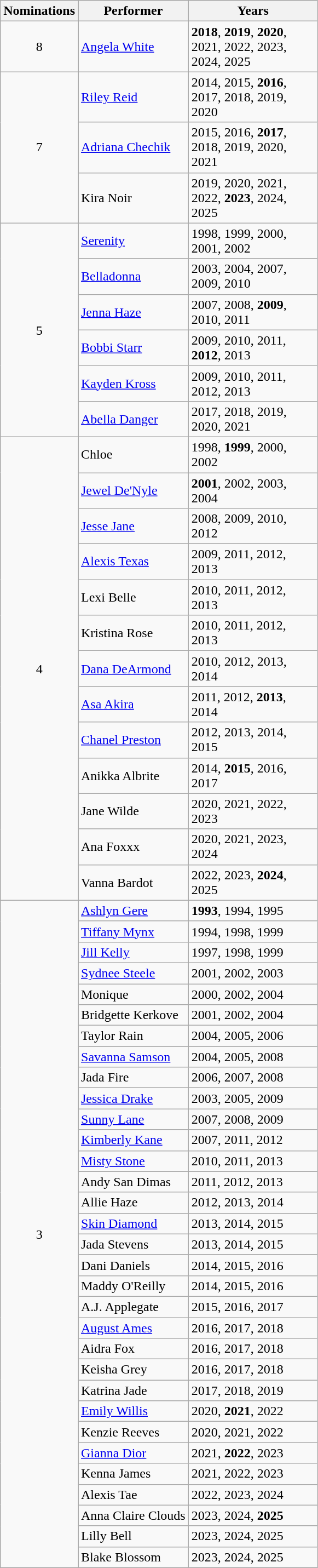<table class="wikitable sortable">
<tr>
<th scope="col" width="55">Nominations</th>
<th scope="col" align="center">Performer</th>
<th scope="col" width="150">Years</th>
</tr>
<tr>
<td rowspan="1" style="text-align:center;">8</td>
<td><a href='#'>Angela White</a></td>
<td><strong>2018</strong>, <strong>2019</strong>, <strong>2020</strong>, 2021, 2022, 2023, 2024, 2025</td>
</tr>
<tr>
<td rowspan="3" style="text-align:center;">7</td>
<td><a href='#'>Riley Reid</a></td>
<td>2014, 2015, <strong>2016</strong>, 2017, 2018, 2019, 2020</td>
</tr>
<tr>
<td><a href='#'>Adriana Chechik</a></td>
<td>2015, 2016, <strong>2017</strong>, 2018, 2019, 2020, 2021</td>
</tr>
<tr>
<td>Kira Noir</td>
<td>2019, 2020, 2021, 2022, <strong>2023</strong>, 2024, 2025</td>
</tr>
<tr>
<td rowspan="6" style="text-align:center;">5</td>
<td><a href='#'>Serenity</a></td>
<td>1998, 1999, 2000, 2001, 2002</td>
</tr>
<tr>
<td><a href='#'>Belladonna</a></td>
<td>2003, 2004, 2007, 2009, 2010</td>
</tr>
<tr>
<td><a href='#'>Jenna Haze</a></td>
<td>2007, 2008, <strong>2009</strong>, 2010, 2011</td>
</tr>
<tr>
<td><a href='#'>Bobbi Starr</a></td>
<td>2009, 2010, 2011, <strong>2012</strong>, 2013</td>
</tr>
<tr>
<td><a href='#'>Kayden Kross</a></td>
<td>2009, 2010, 2011, 2012, 2013</td>
</tr>
<tr>
<td><a href='#'>Abella Danger</a></td>
<td>2017, 2018, 2019, 2020, 2021</td>
</tr>
<tr>
<td rowspan="13" style="text-align:center;">4</td>
<td>Chloe</td>
<td>1998, <strong>1999</strong>, 2000, 2002</td>
</tr>
<tr>
<td><a href='#'>Jewel De'Nyle</a></td>
<td><strong>2001</strong>, 2002, 2003, 2004</td>
</tr>
<tr>
<td><a href='#'>Jesse Jane</a></td>
<td>2008, 2009, 2010, 2012</td>
</tr>
<tr>
<td><a href='#'>Alexis Texas</a></td>
<td>2009, 2011, 2012, 2013</td>
</tr>
<tr>
<td>Lexi Belle</td>
<td>2010, 2011, 2012, 2013</td>
</tr>
<tr>
<td>Kristina Rose</td>
<td>2010, 2011, 2012, 2013</td>
</tr>
<tr>
<td><a href='#'>Dana DeArmond</a></td>
<td>2010, 2012, 2013, 2014</td>
</tr>
<tr>
<td><a href='#'>Asa Akira</a></td>
<td>2011, 2012, <strong>2013</strong>, 2014</td>
</tr>
<tr>
<td><a href='#'>Chanel Preston</a></td>
<td>2012, 2013, 2014, 2015</td>
</tr>
<tr>
<td>Anikka Albrite</td>
<td>2014, <strong>2015</strong>, 2016, 2017</td>
</tr>
<tr>
<td>Jane Wilde</td>
<td>2020, 2021, 2022, 2023</td>
</tr>
<tr>
<td>Ana Foxxx</td>
<td>2020, 2021, 2023, 2024</td>
</tr>
<tr>
<td>Vanna Bardot</td>
<td>2022, 2023, <strong>2024</strong>, 2025</td>
</tr>
<tr>
<td rowspan="32" style="text-align:center;">3</td>
<td><a href='#'>Ashlyn Gere</a></td>
<td><strong>1993</strong>, 1994, 1995</td>
</tr>
<tr>
<td><a href='#'>Tiffany Mynx</a></td>
<td>1994, 1998, 1999</td>
</tr>
<tr>
<td><a href='#'>Jill Kelly</a></td>
<td>1997, 1998, 1999</td>
</tr>
<tr>
<td><a href='#'>Sydnee Steele</a></td>
<td>2001, 2002, 2003</td>
</tr>
<tr>
<td>Monique</td>
<td>2000, 2002, 2004</td>
</tr>
<tr>
<td>Bridgette Kerkove</td>
<td>2001, 2002, 2004</td>
</tr>
<tr>
<td>Taylor Rain</td>
<td>2004, 2005, 2006</td>
</tr>
<tr>
<td><a href='#'>Savanna Samson</a></td>
<td>2004, 2005, 2008</td>
</tr>
<tr>
<td>Jada Fire</td>
<td>2006, 2007, 2008</td>
</tr>
<tr>
<td><a href='#'>Jessica Drake</a></td>
<td>2003, 2005, 2009</td>
</tr>
<tr>
<td><a href='#'>Sunny Lane</a></td>
<td>2007, 2008, 2009</td>
</tr>
<tr>
<td><a href='#'>Kimberly Kane</a></td>
<td>2007, 2011, 2012</td>
</tr>
<tr>
<td><a href='#'>Misty Stone</a></td>
<td>2010, 2011, 2013</td>
</tr>
<tr>
<td>Andy San Dimas</td>
<td>2011, 2012, 2013</td>
</tr>
<tr>
<td>Allie Haze</td>
<td>2012, 2013, 2014</td>
</tr>
<tr>
<td><a href='#'>Skin Diamond</a></td>
<td>2013, 2014, 2015</td>
</tr>
<tr>
<td>Jada Stevens</td>
<td>2013, 2014, 2015</td>
</tr>
<tr>
<td>Dani Daniels</td>
<td>2014, 2015, 2016</td>
</tr>
<tr>
<td>Maddy O'Reilly</td>
<td>2014, 2015, 2016</td>
</tr>
<tr>
<td>A.J. Applegate</td>
<td>2015, 2016, 2017</td>
</tr>
<tr>
<td><a href='#'>August Ames</a></td>
<td>2016, 2017, 2018</td>
</tr>
<tr>
<td>Aidra Fox</td>
<td>2016, 2017, 2018</td>
</tr>
<tr>
<td>Keisha Grey</td>
<td>2016, 2017, 2018</td>
</tr>
<tr>
<td>Katrina Jade</td>
<td>2017, 2018, 2019</td>
</tr>
<tr>
<td><a href='#'>Emily Willis</a></td>
<td>2020, <strong>2021</strong>, 2022</td>
</tr>
<tr>
<td>Kenzie Reeves</td>
<td>2020, 2021, 2022</td>
</tr>
<tr>
<td><a href='#'>Gianna Dior</a></td>
<td>2021, <strong>2022</strong>, 2023</td>
</tr>
<tr>
<td>Kenna James</td>
<td>2021, 2022, 2023</td>
</tr>
<tr>
<td>Alexis Tae</td>
<td>2022, 2023, 2024</td>
</tr>
<tr>
<td>Anna Claire Clouds</td>
<td>2023, 2024, <strong>2025</strong></td>
</tr>
<tr>
<td>Lilly Bell</td>
<td>2023, 2024, 2025</td>
</tr>
<tr>
<td>Blake Blossom</td>
<td>2023, 2024, 2025</td>
</tr>
</table>
